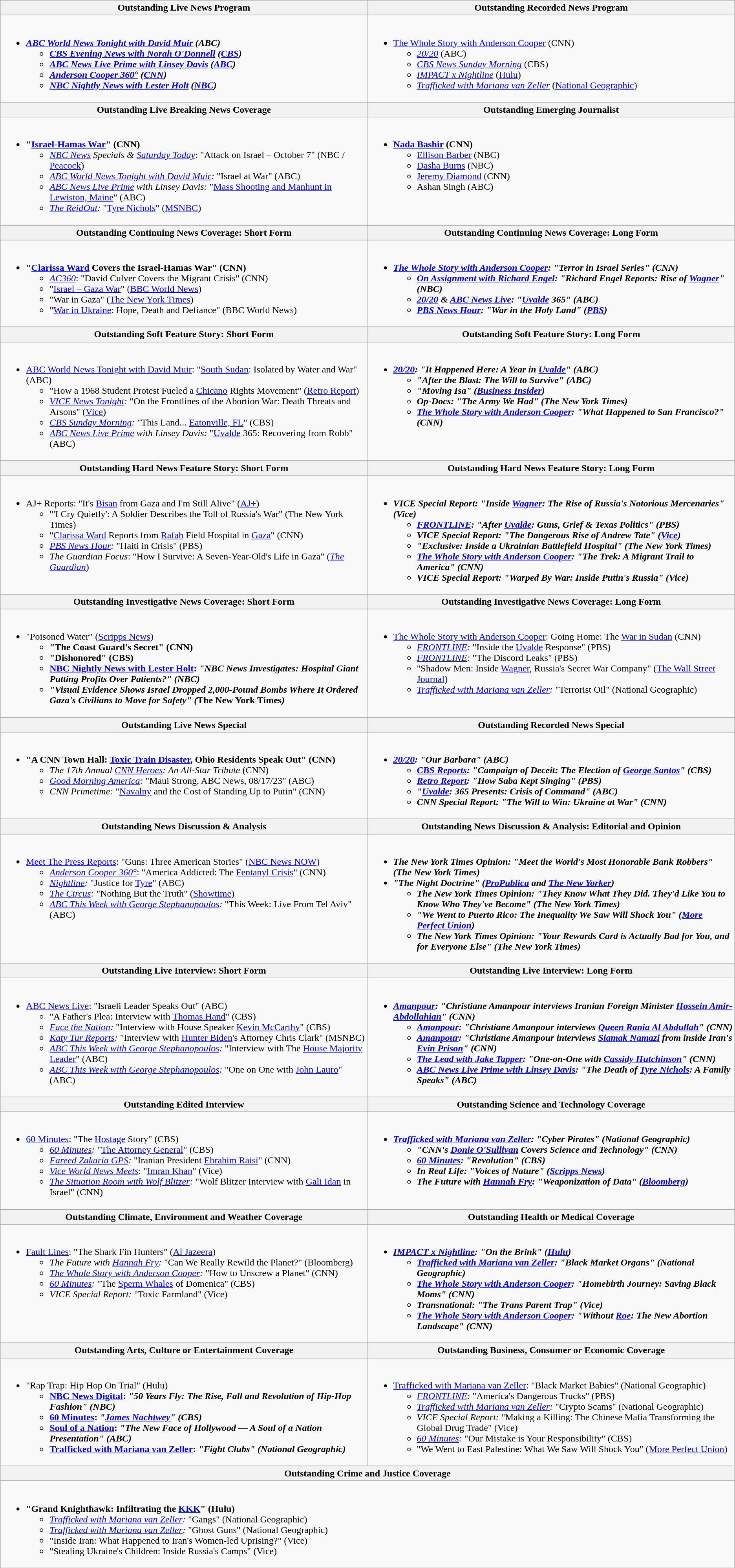<table class=wikitable>
<tr>
<th style="width:50%">Outstanding Live News Program</th>
<th style="width:50%">Outstanding Recorded News Program</th>
</tr>
<tr>
<td valign="top"><br><ul><li><strong><em><a href='#'>ABC World News Tonight with David Muir</a><em> (ABC)<strong><ul><li></em><a href='#'>CBS Evening News with Norah O'Donnell</a><em> (<a href='#'>CBS</a>)</li><li></em><a href='#'>ABC News Live Prime with Linsey Davis</a><em> (<a href='#'>ABC</a>)</li><li></em><a href='#'>Anderson Cooper 360°</a><em> (<a href='#'>CNN</a>)</li><li></em><a href='#'>NBC Nightly News with Lester Holt</a><em> (<a href='#'>NBC</a>)</li></ul></li></ul></td>
<td valign="top"><br><ul><li></em></strong><a href='#'>The Whole Story with Anderson Cooper</a></em> (CNN)</strong><ul><li><em><a href='#'>20/20</a></em> (ABC)</li><li><em><a href='#'>CBS News Sunday Morning</a></em> (CBS)</li><li><em><a href='#'>IMPACT x Nightline</a></em> (<a href='#'>Hulu</a>)</li><li><em><a href='#'>Trafficked with Mariana van Zeller</a></em> (<a href='#'>National Geographic</a>)</li></ul></li></ul></td>
</tr>
<tr>
<th style="width:50%">Outstanding Live Breaking News Coverage</th>
<th style="width:50%">Outstanding Emerging Journalist</th>
</tr>
<tr>
<td valign="top"><br><ul><li><strong>"<a href='#'>Israel-Hamas War</a>" (CNN)</strong><ul><li><em><a href='#'>NBC News</a> Specials & <a href='#'>Saturday Today</a></em>: "Attack on Israel – October 7" (NBC / <a href='#'>Peacock</a>)</li><li><em><a href='#'>ABC World News Tonight with David Muir</a>:</em> "Israel at War" (ABC)</li><li><em><a href='#'>ABC News Live Prime</a> with Linsey Davis:</em> "<a href='#'>Mass Shooting and Manhunt in Lewiston, Maine</a>" (ABC)</li><li><em><a href='#'>The ReidOut</a>:</em> "<a href='#'>Tyre Nichols</a>" (<a href='#'>MSNBC</a>)</li></ul></li></ul></td>
<td valign="top"><br><ul><li><strong><a href='#'>Nada Bashir</a> (CNN)</strong><ul><li><a href='#'>Ellison Barber</a> (NBC)</li><li><a href='#'>Dasha Burns</a> (NBC)</li><li><a href='#'>Jeremy Diamond</a> (CNN)</li><li>Ashan Singh (ABC)</li></ul></li></ul></td>
</tr>
<tr>
<th style="width:50%">Outstanding Continuing News Coverage: Short Form</th>
<th style="width:50%">Outstanding Continuing News Coverage: Long Form</th>
</tr>
<tr>
<td valign="top"><br><ul><li><strong>"<a href='#'>Clarissa Ward</a> Covers the Israel-Hamas War" (CNN)</strong><ul><li><em><a href='#'>AC360</a></em>: "David Culver Covers the Migrant Crisis" (CNN)</li><li>"<a href='#'>Israel – Gaza War</a>" (<a href='#'>BBC World News</a>)</li><li>"War in Gaza" (<a href='#'>The New York Times</a>)</li><li>"<a href='#'>War in Ukraine</a>: Hope, Death and Defiance" (BBC World News)</li></ul></li></ul></td>
<td valign="top"><br><ul><li><strong><em><a href='#'>The Whole Story with Anderson Cooper</a><em>: "Terror in Israel Series" (CNN)<strong><ul><li></em><a href='#'>On Assignment with Richard Engel</a><em>: "Richard Engel Reports: Rise of <a href='#'>Wagner</a>"(NBC)</li><li></em><a href='#'>20/20</a> & <a href='#'>ABC News Live</a>:<em> "<a href='#'>Uvalde</a> 365" (ABC)</li><li></em><a href='#'>PBS News Hour</a>:<em> "War in the Holy Land" (<a href='#'>PBS</a>)</li></ul></li></ul></td>
</tr>
<tr>
<th style="width:50%">Outstanding Soft Feature Story: Short Form</th>
<th style="width:50%">Outstanding Soft Feature Story: Long Form</th>
</tr>
<tr>
<td valign="top"><br><ul><li></em></strong><a href='#'>ABC World News Tonight with David Muir</a>:</em> "<a href='#'>South Sudan</a>: Isolated by Water and War" (ABC)</strong><ul><li>"How a 1968 Student Protest Fueled a <a href='#'>Chicano</a> Rights Movement" (<a href='#'>Retro Report</a>)</li><li><em><a href='#'>VICE News Tonight</a>:</em> "On the Frontlines of the Abortion War: Death Threats and Arsons" (<a href='#'>Vice</a>)</li><li><em><a href='#'>CBS Sunday Morning</a>:</em> "This Land... <a href='#'>Eatonville, FL</a>" (CBS)</li><li><em><a href='#'>ABC News Live Prime</a> with Linsey Davis:</em> "<a href='#'>Uvalde</a> 365: Recovering from Robb" (ABC)</li></ul></li></ul></td>
<td valign="top"><br><ul><li><strong><em><a href='#'>20/20</a>:<em> "It Happened Here: A Year in <a href='#'>Uvalde</a>" (ABC)<strong><ul><li>"After the Blast: The Will to Survive" (ABC)</li><li>"Moving Isa" (<a href='#'>Business Insider</a>)</li><li></em>Op-Docs<em>: "The Army We Had" (The New York Times)</li><li></em><a href='#'>The Whole Story with Anderson Cooper</a>:<em> "What Happened to San Francisco?" (CNN)</li></ul></li></ul></td>
</tr>
<tr>
<th style="width:50%">Outstanding Hard News Feature Story: Short Form</th>
<th style="width:50%">Outstanding Hard News Feature Story: Long Form</th>
</tr>
<tr>
<td valign="top"><br><ul><li></em></strong>AJ+ Reports</em>: "It's <a href='#'>Bisan</a> from Gaza and I'm Still Alive" (<a href='#'>AJ+</a>)</strong><ul><li>"'I Cry Quietly': A Soldier Describes the Toll of Russia's War" (The New York Times)</li><li>"<a href='#'>Clarissa Ward</a> Reports from <a href='#'>Rafah</a> Field Hospital in <a href='#'>Gaza</a>" (CNN)</li><li><em><a href='#'>PBS News Hour</a>:</em> "Haiti in Crisis" (PBS)</li><li><em>The Guardian Focus</em>: "How I Survive: A Seven-Year-Old's Life in Gaza" (<em><a href='#'>The Guardian</a></em>)</li></ul></li></ul></td>
<td valign="top"><br><ul><li><strong><em>VICE Special Report:<em> "Inside <a href='#'>Wagner</a>: The Rise of Russia's Notorious Mercenaries" (Vice)<strong><ul><li></em><a href='#'>FRONTLINE</a>:<em> "After <a href='#'>Uvalde</a>: Guns, Grief & Texas Politics" (PBS)</li><li></em>VICE Special Report:<em> "The Dangerous Rise of Andrew Tate" (<a href='#'>Vice</a>)</li><li>"Exclusive: Inside a Ukrainian Battlefield Hospital" (</em>The New York Times<em>)</li><li></em><a href='#'>The Whole Story with Anderson Cooper</a>:<em> "The Trek: A Migrant Trail to America" (CNN)</li><li></em>VICE Special Report:<em> "Warped By War: Inside Putin's Russia" (Vice)</li></ul></li></ul></td>
</tr>
<tr>
<th style="width:50%">Outstanding Investigative News Coverage: Short Form</th>
<th style="width:50%">Outstanding Investigative News Coverage: Long Form</th>
</tr>
<tr>
<td valign="top"><br><ul><li></strong>"Poisoned Water" (<a href='#'>Scripps News</a>)<strong><ul><li>"The Coast Guard's Secret" (CNN)</li><li>"Dishonored" (CBS)</li><li></em><a href='#'>NBC Nightly News with Lester Holt</a>:<em> "NBC News Investigates: Hospital Giant Putting Profits Over Patients?" (NBC)</li><li>"Visual Evidence Shows Israel Dropped 2,000-Pound Bombs Where It Ordered Gaza's Civilians to Move for Safety" (</em>The New York Times<em>)</li></ul></li></ul></td>
<td valign="top"><br><ul><li></em></strong><a href='#'>The Whole Story with Anderson Cooper</a>:</em> Going Home: The <a href='#'>War in Sudan</a> (CNN)</strong><ul><li><em><a href='#'>FRONTLINE</a>:</em> "Inside the <a href='#'>Uvalde</a> Response" (PBS)</li><li><em><a href='#'>FRONTLINE</a>:</em> "The Discord Leaks" (PBS)</li><li>"Shadow Men: Inside <a href='#'>Wagner</a>, Russia's Secret War Company" (<a href='#'>The Wall Street Journal</a>)</li><li><em><a href='#'>Trafficked with Mariana van Zeller</a>:</em> "Terrorist Oil" (National Geographic)</li></ul></li></ul></td>
</tr>
<tr>
<th style="width:50%">Outstanding Live News Special</th>
<th style="width:50%">Outstanding Recorded News Special</th>
</tr>
<tr>
<td valign="top"><br><ul><li><strong>"A CNN Town Hall: <a href='#'>Toxic Train Disaster</a>, Ohio Residents Speak Out" (CNN)</strong><ul><li><em>The 17th Annual <a href='#'>CNN Heroes</a>: An All-Star Tribute</em> (CNN)</li><li><em><a href='#'>Good Morning America</a>:</em> "Maui Strong, ABC News, 08/17/23" (ABC)</li><li><em>CNN Primetime:</em> "<a href='#'>Navalny</a> and the Cost of Standing Up to Putin" (CNN)</li></ul></li></ul></td>
<td valign="top"><br><ul><li><strong><em><a href='#'>20/20</a>:<em> "Our Barbara" (ABC)<strong><ul><li></em><a href='#'>CBS Reports</a>:<em> "Campaign of Deceit: The Election of <a href='#'>George Santos</a>" (CBS)</li><li></em><a href='#'>Retro Report</a>:<em> "How Saba Kept Singing" (PBS)</li><li>"<a href='#'>Uvalde</a>: 365 Presents: Crisis of Command" (ABC)</li><li></em>CNN Special Report:<em> "The Will to Win: Ukraine at War" (CNN)</li></ul></li></ul></td>
</tr>
<tr>
<th style="width:50%">Outstanding News Discussion & Analysis</th>
<th style="width:50%">Outstanding News Discussion & Analysis: Editorial and Opinion</th>
</tr>
<tr>
<td valign="top"><br><ul><li></em></strong><a href='#'>Meet The Press Reports</a>:</em> "Guns: Three American Stories" (<a href='#'>NBC News NOW</a>)</strong><ul><li><em><a href='#'>Anderson Cooper 360°</a></em>: "America Addicted: The <a href='#'>Fentanyl Crisis</a>" (CNN)</li><li><em><a href='#'>Nightline</a>:</em> "Justice for <a href='#'>Tyre</a>" (ABC)</li><li><em><a href='#'>The Circus</a>:</em> "Nothing But the Truth" (<a href='#'>Showtime</a>)</li><li><em><a href='#'>ABC This Week with George Stephanopoulos</a>:</em> "This Week: Live From Tel Aviv" (ABC)</li></ul></li></ul></td>
<td valign="top"><br><ul><li><strong><em>The New York Times Opinion<em>: "Meet the World's Most Honorable Bank Robbers" (The New York Times)<strong></li><li></strong>"The Night Doctrine" (<a href='#'>ProPublica</a> and <a href='#'>The New Yorker</a>)<strong><ul><li></em>The New York Times Opinion<em>: "They Know What They Did. They'd Like You to Know Who They've Become" (The New York Times)</li><li>"We Went to Puerto Rico: The Inequality We Saw Will Shock You" (<a href='#'>More Perfect Union</a>)</li><li></em>The New York Times Opinion<em>: "Your Rewards Card is Actually Bad for You, and for Everyone Else" (The New York Times)</li></ul></li></ul></td>
</tr>
<tr>
<th style="width:50%">Outstanding Live Interview: Short Form</th>
<th style="width:50%">Outstanding Live Interview: Long Form</th>
</tr>
<tr>
<td valign="top"><br><ul><li></em></strong><a href='#'>ABC News Live</a>:</em> "Israeli Leader Speaks Out" (ABC)</strong><ul><li>"A Father's Plea: Interview with <a href='#'>Thomas Hand</a>" (CBS)</li><li><em><a href='#'>Face the Nation</a>:</em> "Interview with House Speaker <a href='#'>Kevin McCarthy</a>" (CBS)</li><li><em><a href='#'>Katy Tur Reports</a>:</em> "Interview with <a href='#'>Hunter Biden</a>'s Attorney Chris Clark" (MSNBC)</li><li><em><a href='#'>ABC This Week with George Stephanopoulos</a>:</em> "Interview with The <a href='#'>House Majority Leader</a>" (ABC)</li><li><em><a href='#'>ABC This Week with George Stephanopoulos</a>:</em> "One on One with <a href='#'>John Lauro</a>" (ABC)</li></ul></li></ul></td>
<td valign="top"><br><ul><li><strong><em><a href='#'>Amanpour</a>:<em> "Christiane Amanpour interviews Iranian Foreign Minister <a href='#'>Hossein Amir-Abdollahian</a>" (CNN)<strong><ul><li></em><a href='#'>Amanpour</a>:<em> "Christiane Amanpour interviews <a href='#'>Queen Rania Al Abdullah</a>" (CNN)</li><li></em><a href='#'>Amanpour</a>:<em> "Christiane Amanpour interviews <a href='#'>Siamak Namazi</a> from inside Iran's <a href='#'>Evin Prison</a>" (CNN)</li><li></em><a href='#'>The Lead with Jake Tapper</a>:<em> "One-on-One with <a href='#'>Cassidy Hutchinson</a>" (CNN)</li><li></em><a href='#'>ABC News Live Prime with Linsey Davis</a>:<em> "The Death of <a href='#'>Tyre Nichols</a>: A Family Speaks" (ABC)</li></ul></li></ul></td>
</tr>
<tr>
<th style="width:50%">Outstanding Edited Interview</th>
<th style="width:50%">Outstanding Science and Technology Coverage</th>
</tr>
<tr>
<td valign="top"><br><ul><li></em></strong><a href='#'>60 Minutes</a>:</em> "The <a href='#'>Hostage</a> Story" (CBS)</strong><ul><li><em><a href='#'>60 Minutes</a>:</em> "<a href='#'>The Attorney General</a>" (CBS)        </li><li><em><a href='#'>Fareed Zakaria GPS</a>:</em> "Iranian President <a href='#'>Ebrahim Raisi</a>" (CNN)</li><li><em><a href='#'>Vice World News Meets</a></em>: "<a href='#'>Imran Khan</a>" (Vice)</li><li><em><a href='#'>The Situation Room with Wolf Blitzer</a>:</em> "Wolf Blitzer Interview with <a href='#'>Gali Idan</a> in Israel" (CNN)</li></ul></li></ul></td>
<td valign="top"><br><ul><li><strong><em><a href='#'>Trafficked with Mariana van Zeller</a>:<em> "Cyber Pirates" (National Geographic)<strong><ul><li>"CNN's <a href='#'>Donie O'Sullivan</a> Covers Science and Technology" (CNN)</li><li></em><a href='#'>60 Minutes</a>:<em> "Revolution" (CBS)</li><li></em>In Real Life:<em> "Voices of Nature" (<a href='#'>Scripps News</a>)</li><li></em>The Future with <a href='#'>Hannah Fry</a>:<em> "Weaponization of Data" (<a href='#'>Bloomberg</a>)</li></ul></li></ul></td>
</tr>
<tr>
<th style="width:50%">Outstanding Climate, Environment and Weather Coverage</th>
<th style="width:50%">Outstanding Health or Medical Coverage</th>
</tr>
<tr>
<td valign="top"><br><ul><li></em></strong><a href='#'>Fault Lines</a>:</em> "The Shark Fin Hunters" (<a href='#'>Al Jazeera</a>)</strong><ul><li><em>The Future with <a href='#'>Hannah Fry</a>:</em> "Can We Really Rewild the Planet?" (Bloomberg)</li><li><em><a href='#'>The Whole Story with Anderson Cooper</a>:</em> "How to Unscrew a Planet" (CNN)</li><li><em><a href='#'>60 Minutes</a>:</em> "The <a href='#'>Sperm Whales</a> of Domenica" (CBS)</li><li><em>VICE Special Report:</em> "Toxic Farmland" (Vice)</li></ul></li></ul></td>
<td valign="top"><br><ul><li><strong><em><a href='#'>IMPACT x Nightline</a>:<em> "On the Brink" (<a href='#'>Hulu</a>)<strong><ul><li></em><a href='#'>Trafficked with Mariana van Zeller</a>:<em> "Black Market Organs" (National Geographic)</li><li></em><a href='#'>The Whole Story with Anderson Cooper</a>:<em> "Homebirth Journey: Saving Black Moms" (CNN)</li><li></em>Transnational:<em> "The Trans Parent Trap" (Vice)</li><li></em><a href='#'>The Whole Story with Anderson Cooper</a>:<em> "Without <a href='#'>Roe</a>: The New Abortion Landscape" (CNN)</li></ul></li></ul></td>
</tr>
<tr>
<th style="width:50%">Outstanding Arts, Culture or Entertainment Coverage</th>
<th style="width:50%">Outstanding Business, Consumer or Economic Coverage</th>
</tr>
<tr>
<td valign="top"><br><ul><li></strong>"Rap Trap: Hip Hop On Trial" (Hulu)<strong><ul><li></em><a href='#'>NBC News Digital</a>:<em> "50 Years Fly: The Rise, Fall and Revolution of Hip-Hop Fashion" (NBC)</li><li></em><a href='#'>60 Minutes</a>:<em> "<a href='#'>James Nachtwey</a>" (CBS)</li><li></em><a href='#'>Soul of a Nation</a>:<em> "The New Face of Hollywood — A Soul of a Nation Presentation" (ABC)</li><li></em><a href='#'>Trafficked with Mariana van Zeller</a>:<em> "Fight Clubs" (National Geographic)</li></ul></li></ul></td>
<td valign="top"><br><ul><li></em></strong><a href='#'>Trafficked with Mariana van Zeller</a>:</em> "Black Market Babies" (National Geographic)</strong><ul><li><em><a href='#'>FRONTLINE</a>:</em> "America's Dangerous Trucks" (PBS)</li><li><em><a href='#'>Trafficked with Mariana van Zeller</a>:</em> "Crypto Scams" (National Geographic)</li><li><em>VICE Special Report:</em> "Making a Killing: The Chinese Mafia Transforming the Global Drug Trade" (Vice)</li><li><em><a href='#'>60 Minutes</a>:</em> "Our Mistake is Your Responsibility" (CBS)</li><li>"We Went to East Palestine: What We Saw Will Shock You" (<a href='#'>More Perfect Union</a>)</li></ul></li></ul></td>
</tr>
<tr>
<th style="width:50%" colspan="2">Outstanding Crime and Justice Coverage</th>
</tr>
<tr>
<td valign="top" colspan="2"><br><ul><li><strong>"Grand Knighthawk: Infiltrating the <a href='#'>KKK</a>" (Hulu)</strong><ul><li><em><a href='#'>Trafficked with Mariana van Zeller</a>:</em> "Gangs" (National Geographic)</li><li><em><a href='#'>Trafficked with Mariana van Zeller</a>:</em> "Ghost Guns" (National Geographic)</li><li>"Inside Iran: What Happened to Iran's Women-led Uprising?" (Vice)</li><li>"Stealing Ukraine's Children: Inside Russia's Camps" (Vice)</li></ul></li></ul></td>
</tr>
<tr>
</tr>
</table>
